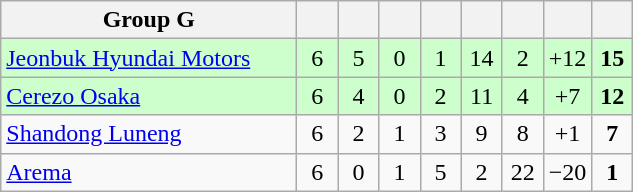<table class="wikitable" style="text-align:center;">
<tr>
<th width=190>Group G</th>
<th width=20></th>
<th width=20></th>
<th width=20></th>
<th width=20></th>
<th width=20></th>
<th width=20></th>
<th width=20></th>
<th width=20></th>
</tr>
<tr bgcolor=ccffcc>
<td align="left"> <a href='#'>Jeonbuk Hyundai Motors</a></td>
<td>6</td>
<td>5</td>
<td>0</td>
<td>1</td>
<td>14</td>
<td>2</td>
<td>+12</td>
<td><strong>15</strong></td>
</tr>
<tr bgcolor=ccffcc>
<td align="left"> <a href='#'>Cerezo Osaka</a></td>
<td>6</td>
<td>4</td>
<td>0</td>
<td>2</td>
<td>11</td>
<td>4</td>
<td>+7</td>
<td><strong>12</strong></td>
</tr>
<tr>
<td align="left"> <a href='#'>Shandong Luneng</a></td>
<td>6</td>
<td>2</td>
<td>1</td>
<td>3</td>
<td>9</td>
<td>8</td>
<td>+1</td>
<td><strong>7</strong></td>
</tr>
<tr>
<td align="left"> <a href='#'>Arema</a></td>
<td>6</td>
<td>0</td>
<td>1</td>
<td>5</td>
<td>2</td>
<td>22</td>
<td>−20</td>
<td><strong>1</strong></td>
</tr>
</table>
